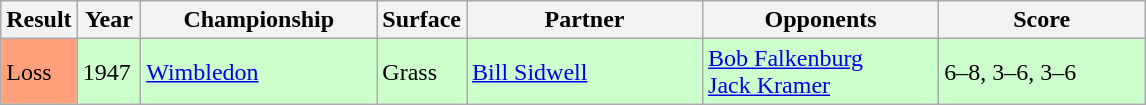<table class="sortable wikitable">
<tr>
<th style="width:40px">Result</th>
<th style="width:35px">Year</th>
<th style="width:150px">Championship</th>
<th style="width:50px">Surface</th>
<th style="width:150px">Partner</th>
<th style="width:150px">Opponents</th>
<th style="width:130px" class="unsortable">Score</th>
</tr>
<tr style="background:#cfc;">
<td style="background:#ffa07a;">Loss</td>
<td>1947</td>
<td><a href='#'>Wimbledon</a></td>
<td>Grass</td>
<td> <a href='#'>Bill Sidwell</a></td>
<td> <a href='#'>Bob Falkenburg</a> <br>  <a href='#'>Jack Kramer</a></td>
<td>6–8, 3–6, 3–6</td>
</tr>
</table>
